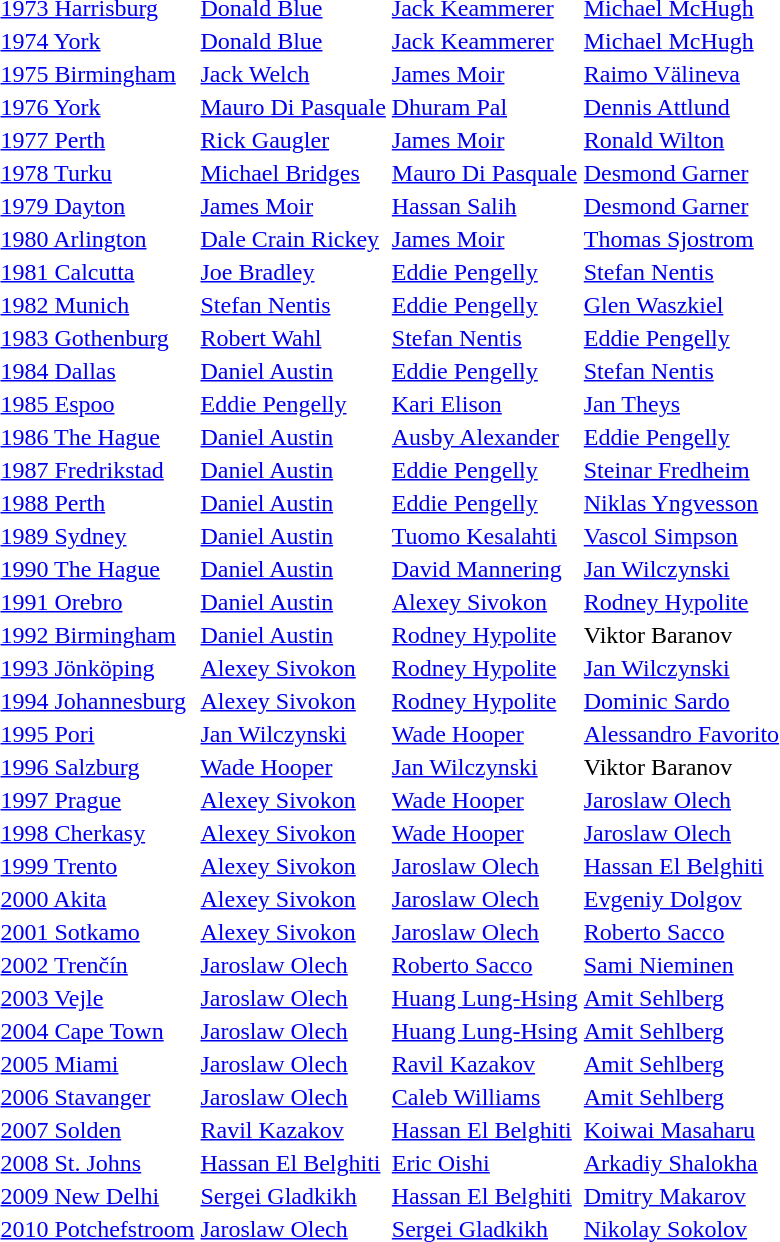<table>
<tr>
<td><a href='#'>1973 Harrisburg</a></td>
<td> <a href='#'>Donald Blue</a></td>
<td> <a href='#'>Jack Keammerer</a></td>
<td> <a href='#'>Michael McHugh</a></td>
</tr>
<tr>
<td><a href='#'>1974 York</a></td>
<td> <a href='#'>Donald Blue</a></td>
<td> <a href='#'>Jack Keammerer</a></td>
<td> <a href='#'>Michael McHugh</a></td>
</tr>
<tr>
<td><a href='#'>1975 Birmingham</a></td>
<td> <a href='#'>Jack Welch</a></td>
<td> <a href='#'>James Moir</a></td>
<td> <a href='#'>Raimo Välineva</a></td>
</tr>
<tr>
<td><a href='#'>1976 York</a></td>
<td> <a href='#'>Mauro Di Pasquale</a></td>
<td> <a href='#'>Dhuram Pal</a></td>
<td> <a href='#'>Dennis Attlund</a></td>
</tr>
<tr>
<td><a href='#'>1977 Perth</a></td>
<td> <a href='#'>Rick Gaugler</a></td>
<td> <a href='#'>James Moir</a></td>
<td> <a href='#'>Ronald Wilton</a></td>
</tr>
<tr>
<td><a href='#'>1978 Turku</a></td>
<td> <a href='#'>Michael Bridges</a></td>
<td> <a href='#'>Mauro Di Pasquale</a></td>
<td> <a href='#'>Desmond Garner</a></td>
</tr>
<tr>
<td><a href='#'>1979 Dayton</a></td>
<td> <a href='#'>James Moir</a></td>
<td> <a href='#'>Hassan Salih</a></td>
<td> <a href='#'>Desmond Garner</a></td>
</tr>
<tr>
<td><a href='#'>1980 Arlington</a></td>
<td> <a href='#'>Dale Crain Rickey</a></td>
<td> <a href='#'>James Moir</a></td>
<td> <a href='#'>Thomas Sjostrom</a></td>
</tr>
<tr>
<td><a href='#'>1981 Calcutta</a></td>
<td> <a href='#'>Joe Bradley</a></td>
<td> <a href='#'>Eddie Pengelly</a></td>
<td> <a href='#'>Stefan Nentis</a></td>
</tr>
<tr>
<td><a href='#'>1982 Munich</a></td>
<td> <a href='#'>Stefan Nentis</a></td>
<td> <a href='#'>Eddie Pengelly</a></td>
<td> <a href='#'>Glen Waszkiel</a></td>
</tr>
<tr>
<td><a href='#'>1983 Gothenburg</a></td>
<td> <a href='#'>Robert Wahl</a></td>
<td> <a href='#'>Stefan Nentis</a></td>
<td> <a href='#'>Eddie Pengelly</a></td>
</tr>
<tr>
<td><a href='#'>1984 Dallas</a></td>
<td> <a href='#'>Daniel Austin</a></td>
<td> <a href='#'>Eddie Pengelly</a></td>
<td> <a href='#'>Stefan Nentis</a></td>
</tr>
<tr>
<td><a href='#'>1985 Espoo</a></td>
<td> <a href='#'>Eddie Pengelly</a></td>
<td> <a href='#'>Kari Elison</a></td>
<td> <a href='#'>Jan Theys</a></td>
</tr>
<tr>
<td><a href='#'>1986 The Hague</a></td>
<td> <a href='#'>Daniel Austin</a></td>
<td> <a href='#'>Ausby Alexander</a></td>
<td> <a href='#'>Eddie Pengelly</a></td>
</tr>
<tr>
<td><a href='#'>1987 Fredrikstad</a></td>
<td> <a href='#'>Daniel Austin</a></td>
<td> <a href='#'>Eddie Pengelly</a></td>
<td> <a href='#'>Steinar Fredheim</a></td>
</tr>
<tr>
<td><a href='#'>1988 Perth</a></td>
<td> <a href='#'>Daniel Austin</a></td>
<td> <a href='#'>Eddie Pengelly</a></td>
<td> <a href='#'>Niklas Yngvesson</a></td>
</tr>
<tr>
<td><a href='#'>1989 Sydney</a></td>
<td> <a href='#'>Daniel Austin</a></td>
<td> <a href='#'>Tuomo Kesalahti</a></td>
<td> <a href='#'>Vascol Simpson</a></td>
</tr>
<tr>
<td><a href='#'>1990 The Hague</a></td>
<td> <a href='#'>Daniel Austin</a></td>
<td> <a href='#'>David Mannering</a></td>
<td> <a href='#'>Jan Wilczynski</a></td>
</tr>
<tr>
<td><a href='#'>1991 Orebro</a></td>
<td> <a href='#'>Daniel Austin</a></td>
<td> <a href='#'>Alexey Sivokon</a></td>
<td> <a href='#'>Rodney Hypolite</a></td>
</tr>
<tr>
<td><a href='#'>1992 Birmingham</a></td>
<td> <a href='#'>Daniel Austin</a></td>
<td> <a href='#'>Rodney Hypolite</a></td>
<td> Viktor Baranov</td>
</tr>
<tr>
<td><a href='#'>1993 Jönköping</a></td>
<td> <a href='#'>Alexey Sivokon</a></td>
<td> <a href='#'>Rodney Hypolite</a></td>
<td> <a href='#'>Jan Wilczynski</a></td>
</tr>
<tr>
<td><a href='#'>1994 Johannesburg</a></td>
<td> <a href='#'>Alexey Sivokon</a></td>
<td> <a href='#'>Rodney Hypolite</a></td>
<td> <a href='#'>Dominic Sardo</a></td>
</tr>
<tr>
<td><a href='#'>1995 Pori</a></td>
<td> <a href='#'>Jan Wilczynski</a></td>
<td> <a href='#'>Wade Hooper</a></td>
<td> <a href='#'>Alessandro Favorito</a></td>
</tr>
<tr>
<td><a href='#'>1996 Salzburg</a></td>
<td> <a href='#'>Wade Hooper</a></td>
<td> <a href='#'>Jan Wilczynski</a></td>
<td> Viktor Baranov</td>
</tr>
<tr>
<td><a href='#'>1997 Prague</a></td>
<td> <a href='#'>Alexey Sivokon</a></td>
<td> <a href='#'>Wade Hooper</a></td>
<td> <a href='#'>Jaroslaw Olech</a></td>
</tr>
<tr>
<td><a href='#'>1998 Cherkasy</a></td>
<td> <a href='#'>Alexey Sivokon</a></td>
<td> <a href='#'>Wade Hooper</a></td>
<td> <a href='#'>Jaroslaw Olech</a></td>
</tr>
<tr>
<td><a href='#'>1999 Trento</a></td>
<td> <a href='#'>Alexey Sivokon</a></td>
<td> <a href='#'>Jaroslaw Olech</a></td>
<td> <a href='#'>Hassan El Belghiti</a></td>
</tr>
<tr>
<td><a href='#'>2000 Akita</a></td>
<td> <a href='#'>Alexey Sivokon</a></td>
<td> <a href='#'>Jaroslaw Olech</a></td>
<td> <a href='#'>Evgeniy Dolgov</a></td>
</tr>
<tr>
<td><a href='#'>2001 Sotkamo</a></td>
<td> <a href='#'>Alexey Sivokon</a></td>
<td> <a href='#'>Jaroslaw Olech</a></td>
<td> <a href='#'>Roberto Sacco</a></td>
</tr>
<tr>
<td><a href='#'>2002 Trenčín</a></td>
<td> <a href='#'>Jaroslaw Olech</a></td>
<td> <a href='#'>Roberto Sacco</a></td>
<td> <a href='#'>Sami Nieminen</a></td>
</tr>
<tr>
<td><a href='#'>2003 Vejle</a></td>
<td> <a href='#'>Jaroslaw Olech</a></td>
<td> <a href='#'>Huang Lung-Hsing</a></td>
<td> <a href='#'>Amit Sehlberg</a></td>
</tr>
<tr>
<td><a href='#'>2004 Cape Town</a></td>
<td> <a href='#'>Jaroslaw Olech</a></td>
<td> <a href='#'>Huang Lung-Hsing</a></td>
<td> <a href='#'>Amit Sehlberg</a></td>
</tr>
<tr>
<td><a href='#'>2005 Miami</a></td>
<td> <a href='#'>Jaroslaw Olech</a></td>
<td> <a href='#'>Ravil Kazakov</a></td>
<td> <a href='#'>Amit Sehlberg</a></td>
</tr>
<tr>
<td><a href='#'>2006 Stavanger</a></td>
<td> <a href='#'>Jaroslaw Olech</a></td>
<td> <a href='#'>Caleb Williams</a></td>
<td> <a href='#'>Amit Sehlberg</a></td>
</tr>
<tr>
<td><a href='#'>2007 Solden</a></td>
<td> <a href='#'>Ravil Kazakov</a></td>
<td> <a href='#'>Hassan El Belghiti</a></td>
<td> <a href='#'>Koiwai Masaharu</a></td>
</tr>
<tr>
<td><a href='#'>2008 St. Johns</a></td>
<td> <a href='#'>Hassan El Belghiti</a></td>
<td> <a href='#'>Eric Oishi</a></td>
<td> <a href='#'>Arkadiy Shalokha</a></td>
</tr>
<tr>
<td><a href='#'>2009 New Delhi</a></td>
<td> <a href='#'>Sergei Gladkikh</a></td>
<td> <a href='#'>Hassan El Belghiti</a></td>
<td> <a href='#'>Dmitry Makarov</a></td>
</tr>
<tr>
<td><a href='#'>2010 Potchefstroom</a></td>
<td> <a href='#'>Jaroslaw Olech</a></td>
<td> <a href='#'>Sergei Gladkikh</a></td>
<td> <a href='#'>Nikolay Sokolov</a></td>
</tr>
</table>
